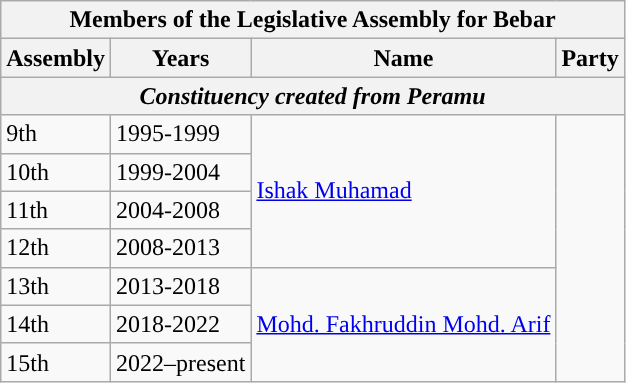<table class="wikitable">
<tr>
<th colspan="4">Members of the Legislative Assembly for Bebar</th>
</tr>
<tr>
<th>Assembly</th>
<th>Years</th>
<th>Name</th>
<th>Party</th>
</tr>
<tr>
<th colspan="4"><em>Constituency created from Peramu</em></th>
</tr>
<tr>
<td>9th</td>
<td>1995-1999</td>
<td rowspan="4"><a href='#'>Ishak Muhamad</a></td>
<td rowspan="7"></td>
</tr>
<tr>
<td>10th</td>
<td>1999-2004</td>
</tr>
<tr>
<td>11th</td>
<td>2004-2008</td>
</tr>
<tr>
<td>12th</td>
<td>2008-2013</td>
</tr>
<tr>
<td>13th</td>
<td>2013-2018</td>
<td rowspan="3"><a href='#'>Mohd. Fakhruddin Mohd. Arif</a></td>
</tr>
<tr>
<td>14th</td>
<td>2018-2022</td>
</tr>
<tr>
<td>15th</td>
<td>2022–present</td>
</tr>
</table>
